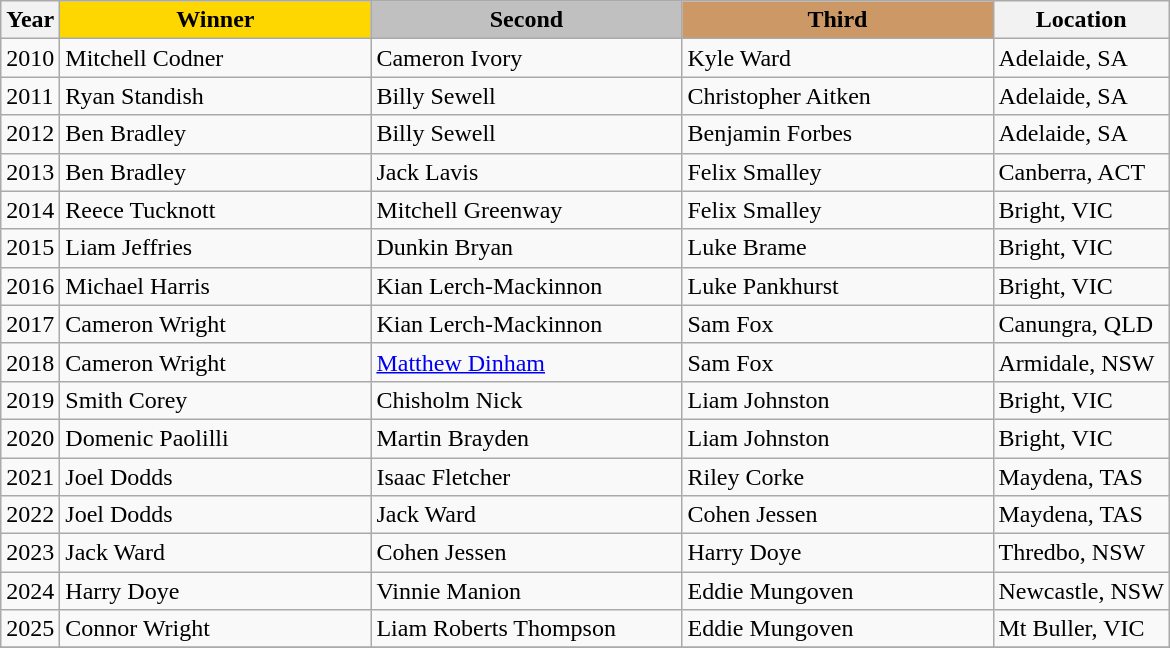<table class="wikitable sortable">
<tr>
<th>Year</th>
<th scope=col colspan=1 style="width:200px; color: black; background:gold;">Winner</th>
<th scope=col colspan=1 style="width:200px; color: black; background:silver;">Second</th>
<th scope=col colspan=1 style="width:200px; color: black; background:#cc9966;">Third</th>
<th>Location</th>
</tr>
<tr>
<td>2010</td>
<td>Mitchell Codner</td>
<td>Cameron Ivory</td>
<td>Kyle Ward</td>
<td>Adelaide, SA</td>
</tr>
<tr>
<td>2011</td>
<td>Ryan Standish</td>
<td>Billy Sewell</td>
<td>Christopher Aitken</td>
<td>Adelaide, SA</td>
</tr>
<tr>
<td>2012</td>
<td>Ben Bradley</td>
<td>Billy Sewell</td>
<td>Benjamin Forbes</td>
<td>Adelaide, SA</td>
</tr>
<tr>
<td>2013</td>
<td>Ben Bradley</td>
<td>Jack Lavis</td>
<td>Felix Smalley</td>
<td>Canberra, ACT</td>
</tr>
<tr>
<td>2014</td>
<td>Reece Tucknott</td>
<td>Mitchell Greenway</td>
<td>Felix Smalley</td>
<td>Bright, VIC</td>
</tr>
<tr>
<td>2015</td>
<td>Liam Jeffries</td>
<td>Dunkin Bryan</td>
<td>Luke Brame</td>
<td>Bright, VIC</td>
</tr>
<tr>
<td>2016</td>
<td>Michael Harris</td>
<td>Kian Lerch-Mackinnon</td>
<td>Luke Pankhurst</td>
<td>Bright, VIC</td>
</tr>
<tr>
<td>2017</td>
<td>Cameron Wright</td>
<td>Kian Lerch-Mackinnon</td>
<td>Sam Fox</td>
<td>Canungra, QLD</td>
</tr>
<tr>
<td>2018</td>
<td>Cameron Wright</td>
<td><a href='#'>Matthew Dinham</a></td>
<td>Sam Fox</td>
<td>Armidale, NSW</td>
</tr>
<tr>
<td>2019</td>
<td>Smith Corey</td>
<td>Chisholm Nick</td>
<td>Liam Johnston</td>
<td>Bright, VIC</td>
</tr>
<tr>
<td>2020</td>
<td>Domenic Paolilli</td>
<td>Martin Brayden</td>
<td>Liam Johnston</td>
<td>Bright, VIC</td>
</tr>
<tr>
<td>2021</td>
<td>Joel Dodds</td>
<td>Isaac Fletcher</td>
<td>Riley Corke</td>
<td>Maydena, TAS</td>
</tr>
<tr>
<td>2022</td>
<td>Joel Dodds</td>
<td>Jack Ward</td>
<td>Cohen Jessen</td>
<td>Maydena, TAS</td>
</tr>
<tr>
<td>2023</td>
<td>Jack Ward</td>
<td>Cohen Jessen</td>
<td>Harry Doye</td>
<td>Thredbo, NSW</td>
</tr>
<tr>
<td>2024</td>
<td>Harry Doye</td>
<td>Vinnie Manion</td>
<td>Eddie Mungoven</td>
<td>Newcastle, NSW</td>
</tr>
<tr>
<td>2025</td>
<td>Connor Wright</td>
<td>Liam Roberts Thompson</td>
<td>Eddie Mungoven</td>
<td>Mt Buller, VIC</td>
</tr>
<tr>
</tr>
</table>
